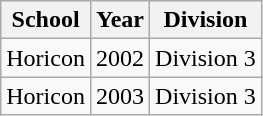<table class="wikitable">
<tr>
<th>School</th>
<th>Year</th>
<th>Division</th>
</tr>
<tr>
<td>Horicon</td>
<td>2002</td>
<td>Division 3</td>
</tr>
<tr>
<td>Horicon</td>
<td>2003</td>
<td>Division 3</td>
</tr>
</table>
